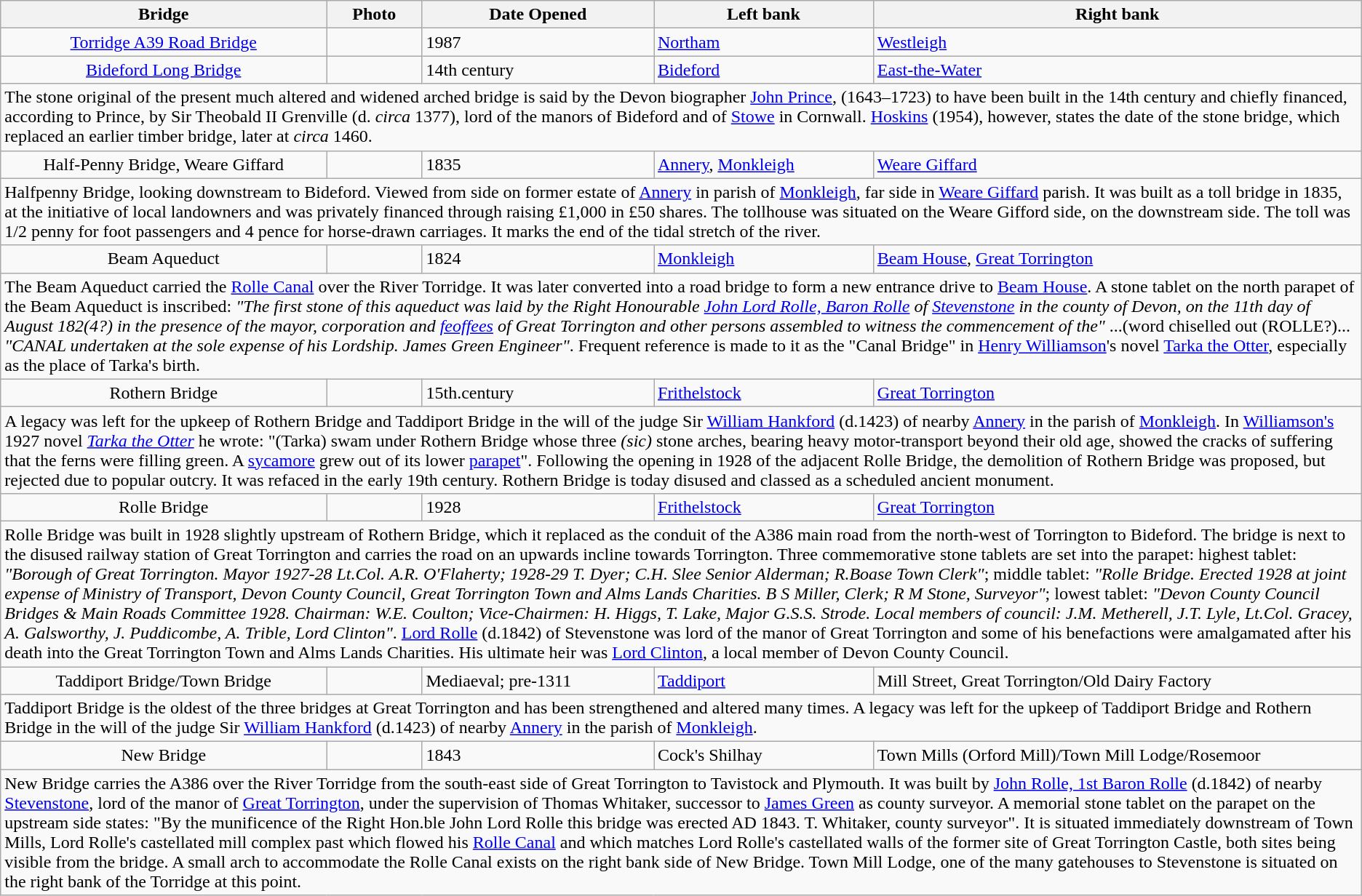<table class="wikitable">
<tr>
<th>Bridge</th>
<th>Photo</th>
<th>Date Opened</th>
<th>Left bank</th>
<th>Right bank</th>
</tr>
<tr>
<td align="center"><a href='#'>Torridge A39 Road Bridge</a></td>
<td></td>
<td>1987</td>
<td><a href='#'>Northam</a></td>
<td><a href='#'>Westleigh</a></td>
</tr>
<tr>
<td align="center"><a href='#'>Bideford Long Bridge</a></td>
<td></td>
<td>14th century</td>
<td><a href='#'>Bideford</a></td>
<td><a href='#'>East-the-Water</a></td>
</tr>
<tr>
<td colspan="5">The stone original of the present much altered and widened arched bridge is said by the Devon biographer <a href='#'>John Prince</a>, (1643–1723) to have been built in the 14th century and chiefly financed, according to Prince, by Sir Theobald II Grenville (d. <em>circa</em> 1377), lord of the manors of Bideford and of <a href='#'>Stowe</a> in Cornwall. <a href='#'>Hoskins</a> (1954), however, states the date of the stone bridge, which replaced an earlier timber bridge, later at <em>circa</em> 1460.</td>
</tr>
<tr>
<td align="center">Half-Penny Bridge, Weare Giffard</td>
<td></td>
<td>1835</td>
<td><a href='#'>Annery</a>, <a href='#'>Monkleigh</a></td>
<td><a href='#'>Weare Giffard</a></td>
</tr>
<tr>
<td colspan="5">Halfpenny Bridge, looking downstream to Bideford. Viewed from side on former estate of <a href='#'>Annery</a> in parish of <a href='#'>Monkleigh</a>,   far side in <a href='#'>Weare Giffard</a> parish. It was built as a toll bridge in 1835, at the initiative of local landowners and was privately financed through raising £1,000 in £50 shares. The tollhouse was situated on the Weare Gifford side, on the downstream side. The toll was 1/2 penny for foot passengers and 4 pence for horse-drawn carriages. It marks the end of the tidal stretch of the river.</td>
</tr>
<tr>
<td align="center">Beam Aqueduct</td>
<td></td>
<td>1824</td>
<td><a href='#'>Monkleigh</a></td>
<td><a href='#'>Beam House</a>, <a href='#'>Great Torrington</a></td>
</tr>
<tr>
<td colspan="5">The Beam Aqueduct carried the <a href='#'>Rolle Canal</a> over the River Torridge. It was later converted into a road bridge to form a new entrance drive to <a href='#'>Beam House</a>. A stone tablet on the north parapet of the Beam Aqueduct is inscribed: <em>"The first stone of this aqueduct was laid by the Right Honourable <a href='#'>John Lord Rolle, Baron Rolle</a> of <a href='#'>Stevenstone</a> in the county of Devon, on the 11th day of August 182(4?) in the presence of the mayor, corporation and <a href='#'>feoffees</a> of Great Torrington and other persons assembled to witness the commencement of the"</em> ...(word chiselled out (ROLLE?)... <em>"CANAL undertaken at the sole expense of his Lordship. James Green Engineer"</em>. Frequent reference is made to it as the "Canal Bridge" in <a href='#'>Henry Williamson</a>'s novel <a href='#'>Tarka the Otter</a>, especially as the place of Tarka's birth.</td>
</tr>
<tr>
<td align="center">Rothern Bridge</td>
<td></td>
<td>15th.century</td>
<td><a href='#'>Frithelstock</a></td>
<td><a href='#'>Great Torrington</a></td>
</tr>
<tr>
<td colspan="5">A legacy was left for the upkeep of Rothern Bridge and Taddiport Bridge in the will of the judge Sir <a href='#'>William Hankford</a> (d.1423) of nearby <a href='#'>Annery</a> in the parish of <a href='#'>Monkleigh</a>. In <a href='#'>Williamson's</a> 1927 novel <em><a href='#'>Tarka the Otter</a></em> he wrote: "(Tarka) swam under Rothern Bridge whose three <em>(sic)</em> stone arches, bearing heavy motor-transport beyond their old age, showed the cracks of suffering that the ferns were filling green. A <a href='#'>sycamore</a> grew out of its lower <a href='#'>parapet</a>". Following the opening in 1928 of the adjacent Rolle Bridge, the demolition of Rothern Bridge was proposed, but rejected due to popular outcry. It was refaced in the early 19th century. Rothern Bridge is today disused and classed as a scheduled ancient monument.</td>
</tr>
<tr>
<td align="center">Rolle Bridge</td>
<td></td>
<td>1928</td>
<td><a href='#'>Frithelstock</a></td>
<td><a href='#'>Great Torrington</a></td>
</tr>
<tr>
<td colspan="5">Rolle Bridge was built in 1928 slightly upstream of Rothern Bridge, which it replaced as the conduit of the A386 main road from the north-west of Torrington to Bideford. The bridge is next to the disused railway station of Great Torrington and carries the road on an upwards incline towards Torrington. Three commemorative stone tablets are set into the parapet: highest tablet: <em>"Borough of Great Torrington. Mayor 1927-28 Lt.Col. A.R. O'Flaherty; 1928-29 T. Dyer; C.H. Slee Senior Alderman; R.Boase Town Clerk"</em>; middle tablet: <em>"Rolle Bridge. Erected 1928 at joint expense of Ministry of Transport, Devon County Council, Great Torrington Town and Alms Lands Charities. B S Miller, Clerk; R M Stone, Surveyor"</em>; lowest tablet: <em>"Devon County Council Bridges & Main Roads Committee 1928. Chairman: W.E. Coulton; Vice-Chairmen: H. Higgs, T. Lake, Major G.S.S. Strode. Local members of council: J.M. Metherell, J.T. Lyle, Lt.Col. Gracey, A. Galsworthy, J. Puddicombe, A. Trible, Lord Clinton"</em>. <a href='#'>Lord Rolle</a> (d.1842) of Stevenstone was lord of the manor of Great Torrington and some of his benefactions were amalgamated after his death into the Great Torrington Town and Alms Lands Charities. His ultimate heir was <a href='#'>Lord Clinton</a>, a local member of Devon County Council.</td>
</tr>
<tr>
<td align="center">Taddiport Bridge/Town Bridge</td>
<td></td>
<td>Mediaeval; pre-1311</td>
<td><a href='#'>Taddiport</a></td>
<td>Mill Street, Great Torrington/Old Dairy Factory</td>
</tr>
<tr>
<td colspan="5">Taddiport Bridge is the oldest of the three bridges at Great Torrington and has been strengthened and altered many times. A legacy was left for the upkeep of Taddiport Bridge and Rothern Bridge in the will of the judge Sir <a href='#'>William Hankford</a> (d.1423) of nearby <a href='#'>Annery</a> in the parish of <a href='#'>Monkleigh</a>.</td>
</tr>
<tr>
<td align="center">New Bridge</td>
<td></td>
<td>1843</td>
<td>Cock's Shilhay</td>
<td>Town Mills (Orford Mill)/Town Mill Lodge/Rosemoor</td>
</tr>
<tr>
<td colspan="5">New Bridge carries the A386 over the River Torridge from the south-east side of Great Torrington to Tavistock and Plymouth. It was built by <a href='#'>John Rolle, 1st Baron Rolle</a> (d.1842) of nearby <a href='#'>Stevenstone</a>, lord of the manor of <a href='#'>Great Torrington</a>, under the supervision of Thomas Whitaker, successor to <a href='#'>James Green</a> as county surveyor.  A memorial stone tablet on the parapet on the upstream side states: "By the munificence of the Right Hon.ble John Lord Rolle this bridge was erected AD 1843. T. Whitaker, county surveyor". It is situated immediately downstream of Town Mills, Lord Rolle's castellated mill complex past which flowed his <a href='#'>Rolle Canal</a> and which matches Lord Rolle's castellated walls of the former site of Great Torrington Castle, both sites being visible from the bridge. A small arch to accommodate the Rolle Canal exists on the right bank side of New Bridge. Town Mill Lodge, one of the many gatehouses to Stevenstone is situated on the right bank of the Torridge at this point.</td>
</tr>
</table>
